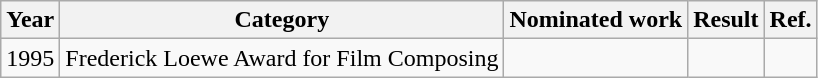<table class="wikitable">
<tr>
<th>Year</th>
<th>Category</th>
<th>Nominated work</th>
<th>Result</th>
<th>Ref.</th>
</tr>
<tr>
<td>1995</td>
<td>Frederick Loewe Award for Film Composing</td>
<td></td>
<td></td>
<td align="center"></td>
</tr>
</table>
